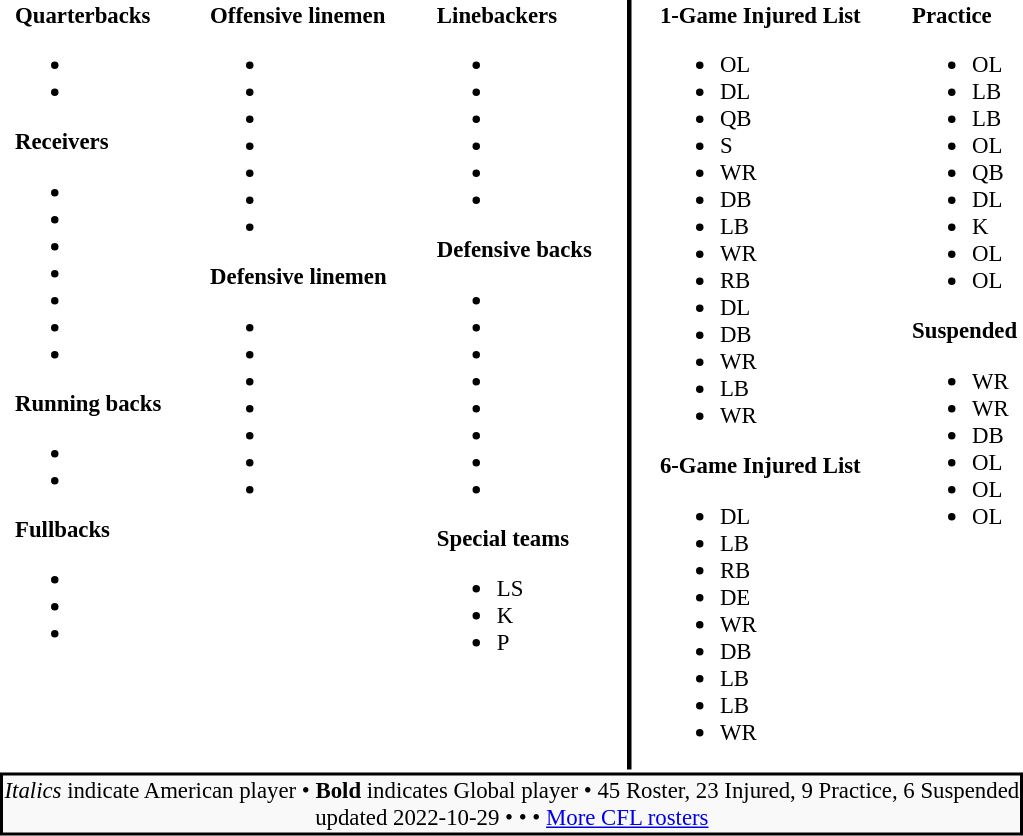<table class="toccolours" style="text-align: left;">
<tr>
<td style="width: 5px;"></td>
<td style="font-size: 95%;vertical-align:top;"><strong>Quarterbacks</strong><br><ul><li></li><li></li></ul><strong>Receivers</strong><ul><li></li><li></li><li></li><li></li><li></li><li></li><li></li></ul><strong>Running backs</strong><ul><li></li><li></li></ul><strong>Fullbacks</strong><ul><li></li><li></li><li></li></ul></td>
<td style="width: 20px;"></td>
<td style="font-size: 95%;vertical-align:top;"><strong>Offensive linemen</strong><br><ul><li></li><li></li><li></li><li></li><li></li><li></li><li></li></ul><strong>Defensive linemen</strong><ul><li></li><li></li><li></li><li></li><li></li><li></li><li></li></ul></td>
<td style="width: 20px;"></td>
<td style="font-size: 95%;vertical-align:top;"><strong>Linebackers</strong><br><ul><li></li><li></li><li></li><li></li><li></li><li></li></ul><strong>Defensive backs</strong><ul><li></li><li></li><li></li><li></li><li></li><li></li><li></li><li></li></ul><strong>Special teams</strong><ul><li> LS</li><li> K</li><li> P</li></ul></td>
<td style="width: 12px;"></td>
<td style="width: 0.5px; background-color:#000000"></td>
<td style="width: 12px;"></td>
<td style="font-size: 95%;vertical-align:top;"><strong>1-Game Injured List</strong><br><ul><li> OL</li><li> DL</li><li> QB</li><li> S</li><li> WR</li><li> DB</li><li> LB</li><li> WR</li><li> RB</li><li> DL</li><li> DB</li><li> WR</li><li> LB</li><li> WR</li></ul><strong>6-Game Injured List</strong><ul><li> DL</li><li> LB</li><li> RB</li><li> DE</li><li> WR</li><li> DB</li><li> LB</li><li> LB</li><li> WR</li></ul></td>
<td style="width: 20px;"></td>
<td style="font-size: 95%;vertical-align:top;"><strong>Practice</strong><br><ul><li> OL</li><li> LB</li><li> LB</li><li> OL</li><li> QB</li><li> DL</li><li> K</li><li> OL</li><li> OL</li></ul><strong>Suspended</strong><ul><li> WR</li><li> WR</li><li> DB</li><li> OL</li><li> OL</li><li> OL</li></ul></td>
</tr>
<tr>
<td style="text-align:center;font-size: 95%;background:#F9F9F9;border:2px solid black" colspan="12"><em>Italics</em> indicate American player • <strong>Bold</strong> indicates Global player • 45 Roster, 23 Injured, 9 Practice, 6 Suspended<br><span></span> updated 2022-10-29 • <span></span> • <span></span> • <a href='#'>More CFL rosters</a></td>
</tr>
<tr>
</tr>
</table>
